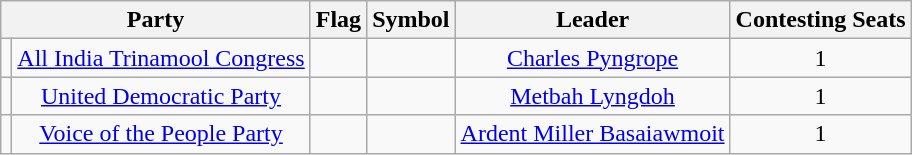<table class="wikitable" style="text-align:center">
<tr>
<th colspan="2">Party</th>
<th>Flag</th>
<th>Symbol</th>
<th>Leader</th>
<th>Contesting Seats</th>
</tr>
<tr>
<td></td>
<td><a href='#'>All India Trinamool Congress</a></td>
<td></td>
<td></td>
<td><a href='#'>Charles Pyngrope</a></td>
<td>1</td>
</tr>
<tr>
<td></td>
<td><a href='#'>United Democratic Party</a></td>
<td></td>
<td></td>
<td><a href='#'>Metbah Lyngdoh</a></td>
<td>1</td>
</tr>
<tr>
<td></td>
<td><a href='#'>Voice of the People Party</a></td>
<td></td>
<td></td>
<td><a href='#'>Ardent Miller Basaiawmoit</a></td>
<td>1</td>
</tr>
</table>
